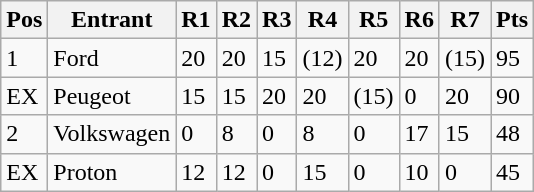<table class="wikitable">
<tr>
<th>Pos</th>
<th>Entrant</th>
<th>R1</th>
<th>R2</th>
<th>R3</th>
<th>R4</th>
<th>R5</th>
<th>R6</th>
<th>R7</th>
<th>Pts</th>
</tr>
<tr>
<td>1</td>
<td>Ford</td>
<td>20</td>
<td>20</td>
<td>15</td>
<td>(12)</td>
<td>20</td>
<td>20</td>
<td>(15)</td>
<td>95</td>
</tr>
<tr>
<td>EX</td>
<td>Peugeot</td>
<td>15</td>
<td>15</td>
<td>20</td>
<td>20</td>
<td>(15)</td>
<td>0</td>
<td>20</td>
<td>90</td>
</tr>
<tr>
<td>2</td>
<td>Volkswagen</td>
<td>0</td>
<td>8</td>
<td>0</td>
<td>8</td>
<td>0</td>
<td>17</td>
<td>15</td>
<td>48</td>
</tr>
<tr>
<td>EX</td>
<td>Proton</td>
<td>12</td>
<td>12</td>
<td>0</td>
<td>15</td>
<td>0</td>
<td>10</td>
<td>0</td>
<td>45</td>
</tr>
</table>
